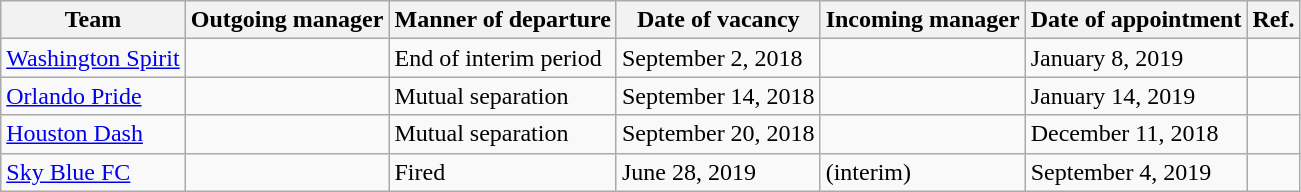<table class="wikitable sortable">
<tr>
<th>Team</th>
<th>Outgoing manager</th>
<th>Manner of departure</th>
<th>Date of vacancy</th>
<th>Incoming manager</th>
<th>Date of appointment</th>
<th>Ref.</th>
</tr>
<tr>
<td><a href='#'>Washington Spirit</a></td>
<td> </td>
<td>End of interim period</td>
<td>September 2, 2018</td>
<td> </td>
<td>January 8, 2019</td>
<td></td>
</tr>
<tr>
<td><a href='#'>Orlando Pride</a></td>
<td> </td>
<td>Mutual separation</td>
<td>September 14, 2018</td>
<td> </td>
<td>January 14, 2019</td>
<td></td>
</tr>
<tr>
<td><a href='#'>Houston Dash</a></td>
<td> </td>
<td>Mutual separation</td>
<td>September 20, 2018</td>
<td> </td>
<td>December 11, 2018</td>
<td></td>
</tr>
<tr>
<td><a href='#'>Sky Blue FC</a></td>
<td> </td>
<td>Fired</td>
<td>June 28, 2019</td>
<td>  (interim)</td>
<td>September 4, 2019</td>
<td></td>
</tr>
</table>
